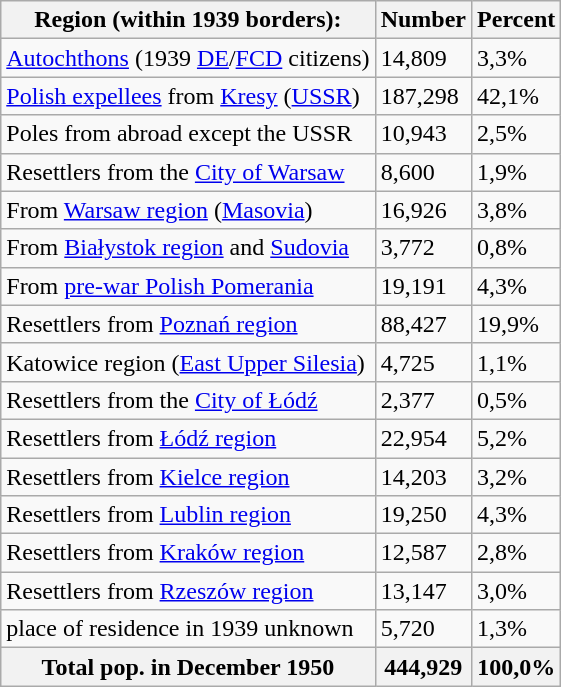<table class="wikitable sortable">
<tr>
<th>Region (within 1939 borders):</th>
<th>Number</th>
<th>Percent</th>
</tr>
<tr>
<td><a href='#'>Autochthons</a> (1939 <a href='#'>DE</a>/<a href='#'>FCD</a> citizens)</td>
<td>14,809</td>
<td>3,3%</td>
</tr>
<tr>
<td><a href='#'>Polish expellees</a> from <a href='#'>Kresy</a> (<a href='#'>USSR</a>)</td>
<td>187,298</td>
<td>42,1%</td>
</tr>
<tr>
<td>Poles from abroad except the USSR</td>
<td>10,943</td>
<td>2,5%</td>
</tr>
<tr>
<td>Resettlers from the <a href='#'>City of Warsaw</a></td>
<td>8,600</td>
<td>1,9%</td>
</tr>
<tr>
<td>From <a href='#'>Warsaw region</a> (<a href='#'>Masovia</a>)</td>
<td>16,926</td>
<td>3,8%</td>
</tr>
<tr>
<td>From <a href='#'>Białystok region</a> and <a href='#'>Sudovia</a></td>
<td>3,772</td>
<td>0,8%</td>
</tr>
<tr>
<td>From <a href='#'>pre-war Polish Pomerania</a></td>
<td>19,191</td>
<td>4,3%</td>
</tr>
<tr>
<td>Resettlers from <a href='#'>Poznań region</a></td>
<td>88,427</td>
<td>19,9%</td>
</tr>
<tr>
<td>Katowice region (<a href='#'>East Upper Silesia</a>)</td>
<td>4,725</td>
<td>1,1%</td>
</tr>
<tr>
<td>Resettlers from the <a href='#'>City of Łódź</a></td>
<td>2,377</td>
<td>0,5%</td>
</tr>
<tr>
<td>Resettlers from <a href='#'>Łódź region</a></td>
<td>22,954</td>
<td>5,2%</td>
</tr>
<tr>
<td>Resettlers from <a href='#'>Kielce region</a></td>
<td>14,203</td>
<td>3,2%</td>
</tr>
<tr>
<td>Resettlers from <a href='#'>Lublin region</a></td>
<td>19,250</td>
<td>4,3%</td>
</tr>
<tr>
<td>Resettlers from <a href='#'>Kraków region</a></td>
<td>12,587</td>
<td>2,8%</td>
</tr>
<tr>
<td>Resettlers from <a href='#'>Rzeszów region</a></td>
<td>13,147</td>
<td>3,0%</td>
</tr>
<tr>
<td>place of residence in 1939 unknown</td>
<td>5,720</td>
<td>1,3%</td>
</tr>
<tr>
<th>Total pop. in December 1950</th>
<th><strong>444,929</strong></th>
<th>100,0%</th>
</tr>
</table>
